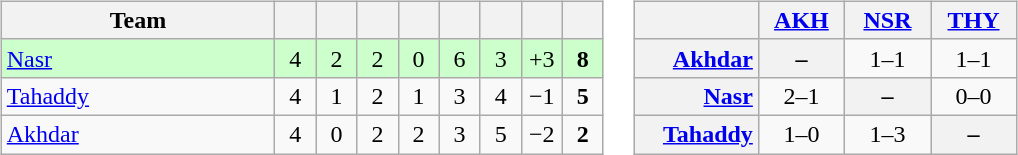<table>
<tr>
<td><br><table class="wikitable" style="text-align:center">
<tr>
<th width="175">Team</th>
<th width="20"></th>
<th width="20"></th>
<th width="20"></th>
<th width="20"></th>
<th width="20"></th>
<th width="20"></th>
<th width="20"></th>
<th width="20"></th>
</tr>
<tr bgcolor="#ccffcc">
<td align=left><a href='#'>Nasr</a></td>
<td>4</td>
<td>2</td>
<td>2</td>
<td>0</td>
<td>6</td>
<td>3</td>
<td>+3</td>
<td><strong>8</strong></td>
</tr>
<tr>
<td align=left><a href='#'>Tahaddy</a></td>
<td>4</td>
<td>1</td>
<td>2</td>
<td>1</td>
<td>3</td>
<td>4</td>
<td>−1</td>
<td><strong>5</strong></td>
</tr>
<tr>
<td align=left><a href='#'>Akhdar</a></td>
<td>4</td>
<td>0</td>
<td>2</td>
<td>2</td>
<td>3</td>
<td>5</td>
<td>−2</td>
<td><strong>2</strong></td>
</tr>
</table>
</td>
<td><br><table class="wikitable" style="text-align:center">
<tr>
<th width="75"> </th>
<th width="50"><a href='#'>AKH</a></th>
<th width="50"><a href='#'>NSR</a></th>
<th width="50"><a href='#'>THY</a></th>
</tr>
<tr>
<th style="text-align:right;"><a href='#'>Akhdar</a></th>
<th>–</th>
<td title="Akhdar v Nasr">1–1</td>
<td title="Akhdar v Tahaddy">1–1</td>
</tr>
<tr>
<th style="text-align:right;"><a href='#'>Nasr</a></th>
<td title="Nasr v Akhdar">2–1</td>
<th>–</th>
<td title="Nasr v Tahaddy">0–0</td>
</tr>
<tr>
<th style="text-align:right;"><a href='#'>Tahaddy</a></th>
<td title="Tahaddy v Akhdar">1–0</td>
<td title="Tahaddy v Nasr">1–3</td>
<th>–</th>
</tr>
</table>
</td>
</tr>
</table>
